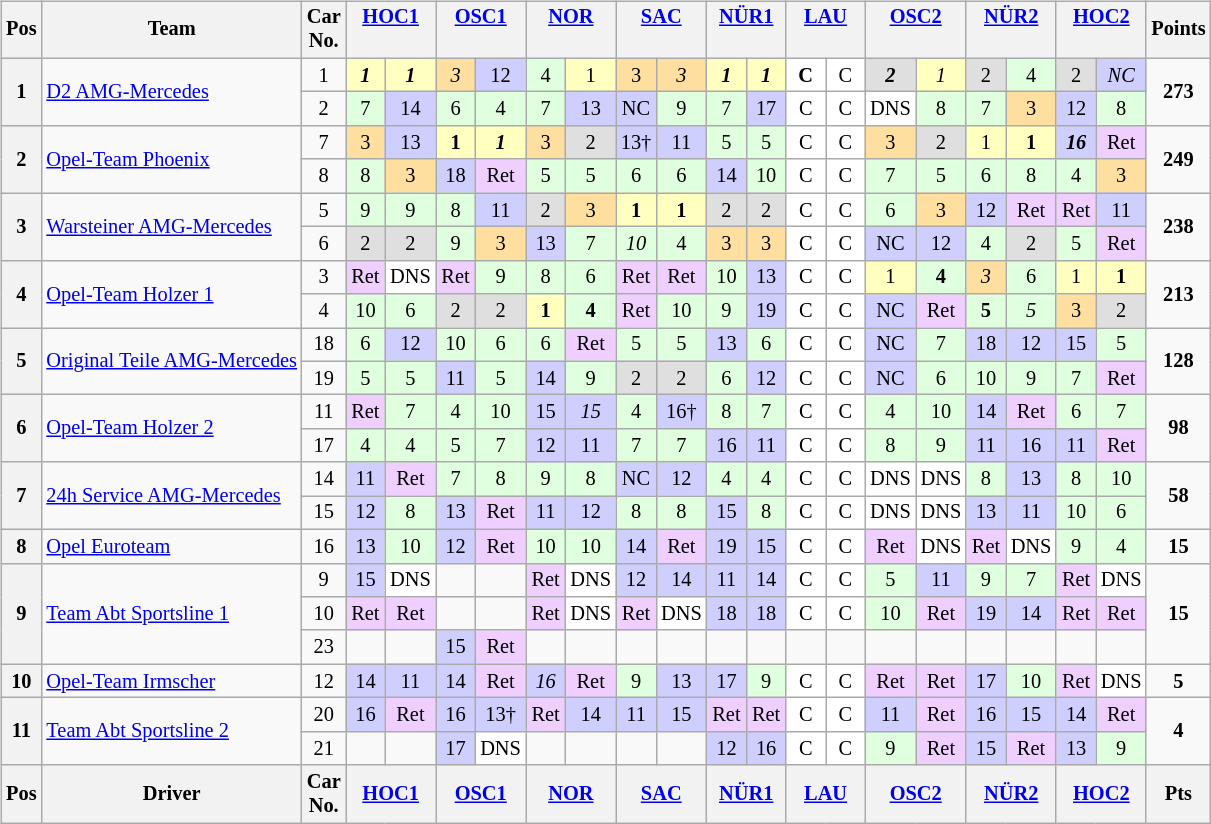<table>
<tr>
<td><br><table class="wikitable" style="font-size:85%; text-align:center">
<tr style="background:#f9f9f9" valign="top">
<th valign="middle">Pos</th>
<th valign="middle">Team</th>
<th valign="middle">Car<br>No.</th>
<th colspan=2><a href='#'>HOC1</a></th>
<th colspan=2><a href='#'>OSC1</a></th>
<th colspan=2><a href='#'>NOR</a></th>
<th colspan=2><a href='#'>SAC</a></th>
<th colspan=2><a href='#'>NÜR1</a></th>
<th colspan=2><a href='#'>LAU</a></th>
<th colspan=2><a href='#'>OSC2</a></th>
<th colspan=2><a href='#'>NÜR2</a></th>
<th colspan=2><a href='#'>HOC2</a></th>
<th valign="middle">Points</th>
</tr>
<tr>
<th rowspan=2>1</th>
<td align="left" rowspan=2><a href='#'>D2 AMG-Mercedes</a></td>
<td align="center">1</td>
<td style="background:#FFFFBF;" width="20"><strong><em>1</em></strong></td>
<td style="background:#FFFFBF;" width="20"><strong><em>1</em></strong></td>
<td style="background:#FFDF9F;"><em>3</em></td>
<td style="background:#CFCFFF;">12</td>
<td style="background:#DFFFDF;">4</td>
<td style="background:#FFFFBF;" width="20">1</td>
<td style="background:#FFDF9F;">3</td>
<td style="background:#FFDF9F;"><em>3</em></td>
<td style="background:#FFFFBF;" width="20"><strong><em>1</em></strong></td>
<td style="background:#FFFFBF;" width="20"><strong><em>1</em></strong></td>
<td style="background:#FFFFFF;" width="20"><strong>C</strong></td>
<td style="background:#FFFFFF;" width="20">C</td>
<td style="background:#DFDFDF;"><strong><em>2</em></strong></td>
<td style="background:#FFFFBF;" width="20"><em>1</em></td>
<td style="background:#DFDFDF;">2</td>
<td style="background:#DFFFDF;">4</td>
<td style="background:#DFDFDF;">2</td>
<td style="background:#CFCFFF;"><em>NC</em></td>
<td rowspan=2><strong>273</strong></td>
</tr>
<tr>
<td align="center">2</td>
<td style="background:#DFFFDF;">7</td>
<td style="background:#CFCFFF;">14</td>
<td style="background:#DFFFDF;">6</td>
<td style="background:#DFFFDF;">4</td>
<td style="background:#DFFFDF;">7</td>
<td style="background:#CFCFFF;">13</td>
<td style="background:#CFCFFF;">NC</td>
<td style="background:#DFFFDF;">9</td>
<td style="background:#DFFFDF;">7</td>
<td style="background:#CFCFFF;">17</td>
<td style="background:#FFFFFF;">C</td>
<td style="background:#FFFFFF;">C</td>
<td style="background:#FFFFFF;">DNS</td>
<td style="background:#DFFFDF;">8</td>
<td style="background:#DFFFDF;">7</td>
<td style="background:#FFDF9F;">3</td>
<td style="background:#CFCFFF;">12</td>
<td style="background:#DFFFDF;">8</td>
</tr>
<tr>
<th rowspan=2>2</th>
<td align="left" rowspan=2><a href='#'>Opel-Team Phoenix</a></td>
<td align="center">7</td>
<td style="background:#FFDF9F;">3</td>
<td style="background:#CFCFFF;">13</td>
<td style="background:#FFFFBF;" width="20"><strong>1</strong></td>
<td style="background:#FFFFBF;" width="20"><strong><em>1</em></strong></td>
<td style="background:#FFDF9F;">3</td>
<td style="background:#DFDFDF;">2</td>
<td style="background:#CFCFFF;">13†</td>
<td style="background:#CFCFFF;">11</td>
<td style="background:#DFFFDF;">5</td>
<td style="background:#DFFFDF;">5</td>
<td style="background:#FFFFFF;">C</td>
<td style="background:#FFFFFF;">C</td>
<td style="background:#FFDF9F;">3</td>
<td style="background:#DFDFDF;">2</td>
<td style="background:#FFFFBF;" width="20">1</td>
<td style="background:#FFFFBF;" width="20"><strong>1</strong></td>
<td style="background:#CFCFFF;"><strong><em>16</em></strong></td>
<td style="background:#EFCFFF;">Ret</td>
<td rowspan=2><strong>249</strong></td>
</tr>
<tr>
<td align="center">8</td>
<td style="background:#DFFFDF;">8</td>
<td style="background:#FFDF9F;">3</td>
<td style="background:#CFCFFF;">18</td>
<td style="background:#EFCFFF;">Ret</td>
<td style="background:#DFFFDF;">5</td>
<td style="background:#DFFFDF;">5</td>
<td style="background:#DFFFDF;">6</td>
<td style="background:#DFFFDF;">6</td>
<td style="background:#CFCFFF;">14</td>
<td style="background:#DFFFDF;">10</td>
<td style="background:#FFFFFF;">C</td>
<td style="background:#FFFFFF;">C</td>
<td style="background:#DFFFDF;">7</td>
<td style="background:#DFFFDF;">5</td>
<td style="background:#DFFFDF;">6</td>
<td style="background:#DFFFDF;">8</td>
<td style="background:#DFFFDF;">4</td>
<td style="background:#FFDF9F;">3</td>
</tr>
<tr>
<th rowspan=2>3</th>
<td align="left" rowspan=2><a href='#'>Warsteiner AMG-Mercedes</a></td>
<td align="center">5</td>
<td style="background:#DFFFDF;">9</td>
<td style="background:#DFFFDF;">9</td>
<td style="background:#DFFFDF;">8</td>
<td style="background:#CFCFFF;">11</td>
<td style="background:#DFDFDF;">2</td>
<td style="background:#FFDF9F;">3</td>
<td style="background:#FFFFBF;" width="20"><strong>1</strong></td>
<td style="background:#FFFFBF;" width="20"><strong>1</strong></td>
<td style="background:#DFDFDF;">2</td>
<td style="background:#DFDFDF;">2</td>
<td style="background:#FFFFFF;">C</td>
<td style="background:#FFFFFF;">C</td>
<td style="background:#DFFFDF;">6</td>
<td style="background:#FFDF9F;">3</td>
<td style="background:#CFCFFF;">12</td>
<td style="background:#EFCFFF;">Ret</td>
<td style="background:#EFCFFF;">Ret</td>
<td style="background:#CFCFFF;">11</td>
<td rowspan=2><strong>238</strong></td>
</tr>
<tr>
<td align="center">6</td>
<td style="background:#DFDFDF;">2</td>
<td style="background:#DFDFDF;">2</td>
<td style="background:#DFFFDF;">9</td>
<td style="background:#FFDF9F;">3</td>
<td style="background:#CFCFFF;">13</td>
<td style="background:#DFFFDF;">7</td>
<td style="background:#DFFFDF;"><em>10</em></td>
<td style="background:#DFFFDF;">4</td>
<td style="background:#FFDF9F;">3</td>
<td style="background:#FFDF9F;">3</td>
<td style="background:#FFFFFF;">C</td>
<td style="background:#FFFFFF;">C</td>
<td style="background:#CFCFFF;">NC</td>
<td style="background:#CFCFFF;">12</td>
<td style="background:#DFFFDF;">4</td>
<td style="background:#DFDFDF;">2</td>
<td style="background:#DFFFDF;">5</td>
<td style="background:#EFCFFF;">Ret</td>
</tr>
<tr>
<th rowspan=2>4</th>
<td align="left" rowspan=2><a href='#'>Opel-Team Holzer 1</a></td>
<td align="center">3</td>
<td style="background:#EFCFFF;">Ret</td>
<td style="background:#FFFFFF;">DNS</td>
<td style="background:#EFCFFF;">Ret</td>
<td style="background:#DFFFDF;">9</td>
<td style="background:#DFFFDF;">8</td>
<td style="background:#DFFFDF;">6</td>
<td style="background:#EFCFFF;">Ret</td>
<td style="background:#EFCFFF;">Ret</td>
<td style="background:#DFFFDF;">10</td>
<td style="background:#CFCFFF;">13</td>
<td style="background:#FFFFFF;">C</td>
<td style="background:#FFFFFF;">C</td>
<td style="background:#FFFFBF;" width="20">1</td>
<td style="background:#DFFFDF;"><strong>4</strong></td>
<td style="background:#FFDF9F;"><em>3</em></td>
<td style="background:#DFFFDF;">6</td>
<td style="background:#FFFFBF;" width="20">1</td>
<td style="background:#FFFFBF;" width="20"><strong>1</strong></td>
<td rowspan=2><strong>213</strong></td>
</tr>
<tr>
<td align="center">4</td>
<td style="background:#DFFFDF;">10</td>
<td style="background:#DFFFDF;">6</td>
<td style="background:#DFDFDF;">2</td>
<td style="background:#DFDFDF;">2</td>
<td style="background:#FFFFBF;" width="20"><strong>1</strong></td>
<td style="background:#DFFFDF;"><strong>4</strong></td>
<td style="background:#EFCFFF;">Ret</td>
<td style="background:#DFFFDF;">10</td>
<td style="background:#DFFFDF;">9</td>
<td style="background:#CFCFFF;">19</td>
<td style="background:#FFFFFF;">C</td>
<td style="background:#FFFFFF;">C</td>
<td style="background:#CFCFFF;">NC</td>
<td style="background:#EFCFFF;">Ret</td>
<td style="background:#DFFFDF;"><strong>5</strong></td>
<td style="background:#DFFFDF;"><em>5</em></td>
<td style="background:#FFDF9F;">3</td>
<td style="background:#DFDFDF;">2</td>
</tr>
<tr>
<th rowspan=2>5</th>
<td align="left" rowspan=2><a href='#'>Original Teile AMG-Mercedes</a></td>
<td align="center">18</td>
<td style="background:#DFFFDF;">6</td>
<td style="background:#CFCFFF;">12</td>
<td style="background:#DFFFDF;">10</td>
<td style="background:#DFFFDF;">6</td>
<td style="background:#DFFFDF;">6</td>
<td style="background:#EFCFFF;">Ret</td>
<td style="background:#DFFFDF;">5</td>
<td style="background:#DFFFDF;">5</td>
<td style="background:#CFCFFF;">13</td>
<td style="background:#DFFFDF;">6</td>
<td style="background:#FFFFFF;">C</td>
<td style="background:#FFFFFF;">C</td>
<td style="background:#CFCFFF;">NC</td>
<td style="background:#DFFFDF;">7</td>
<td style="background:#CFCFFF;">18</td>
<td style="background:#CFCFFF;">12</td>
<td style="background:#CFCFFF;">15</td>
<td style="background:#DFFFDF;">5</td>
<td rowspan=2><strong>128</strong></td>
</tr>
<tr>
<td align="center">19</td>
<td style="background:#DFFFDF;">5</td>
<td style="background:#DFFFDF;">5</td>
<td style="background:#CFCFFF;">11</td>
<td style="background:#DFFFDF;">5</td>
<td style="background:#CFCFFF;">14</td>
<td style="background:#DFFFDF;">9</td>
<td style="background:#DFDFDF;">2</td>
<td style="background:#DFDFDF;">2</td>
<td style="background:#DFFFDF;">6</td>
<td style="background:#CFCFFF;">12</td>
<td style="background:#FFFFFF;">C</td>
<td style="background:#FFFFFF;">C</td>
<td style="background:#CFCFFF;">NC</td>
<td style="background:#DFFFDF;">6</td>
<td style="background:#DFFFDF;">10</td>
<td style="background:#DFFFDF;">9</td>
<td style="background:#DFFFDF;">7</td>
<td style="background:#EFCFFF;">Ret</td>
</tr>
<tr>
<th rowspan=2>6</th>
<td align="left" rowspan=2><a href='#'>Opel-Team Holzer 2</a></td>
<td align="center">11</td>
<td style="background:#EFCFFF;">Ret</td>
<td style="background:#DFFFDF;">7</td>
<td style="background:#DFFFDF;">4</td>
<td style="background:#DFFFDF;">10</td>
<td style="background:#CFCFFF;">15</td>
<td style="background:#CFCFFF;"><em>15</em></td>
<td style="background:#DFFFDF;">4</td>
<td style="background:#CFCFFF;">16†</td>
<td style="background:#DFFFDF;">8</td>
<td style="background:#DFFFDF;">7</td>
<td style="background:#FFFFFF;">C</td>
<td style="background:#FFFFFF;">C</td>
<td style="background:#DFFFDF;">4</td>
<td style="background:#DFFFDF;">10</td>
<td style="background:#CFCFFF;">14</td>
<td style="background:#EFCFFF;">Ret</td>
<td style="background:#DFFFDF;">6</td>
<td style="background:#DFFFDF;">7</td>
<td rowspan=2><strong>98</strong></td>
</tr>
<tr>
<td align="center">17</td>
<td style="background:#DFFFDF;">4</td>
<td style="background:#DFFFDF;">4</td>
<td style="background:#DFFFDF;">5</td>
<td style="background:#DFFFDF;">7</td>
<td style="background:#CFCFFF;">12</td>
<td style="background:#CFCFFF;">11</td>
<td style="background:#DFFFDF;">7</td>
<td style="background:#DFFFDF;">7</td>
<td style="background:#CFCFFF;">16</td>
<td style="background:#CFCFFF;">11</td>
<td style="background:#FFFFFF;">C</td>
<td style="background:#FFFFFF;">C</td>
<td style="background:#DFFFDF;">8</td>
<td style="background:#DFFFDF;">9</td>
<td style="background:#CFCFFF;">11</td>
<td style="background:#CFCFFF;">16</td>
<td style="background:#CFCFFF;">11</td>
<td style="background:#EFCFFF;">Ret</td>
</tr>
<tr>
<th rowspan=2>7</th>
<td align="left" rowspan=2><a href='#'>24h Service AMG-Mercedes</a></td>
<td align="center">14</td>
<td style="background:#CFCFFF;">11</td>
<td style="background:#EFCFFF;">Ret</td>
<td style="background:#DFFFDF;">7</td>
<td style="background:#DFFFDF;">8</td>
<td style="background:#DFFFDF;">9</td>
<td style="background:#DFFFDF;">8</td>
<td style="background:#CFCFFF;">NC</td>
<td style="background:#CFCFFF;">12</td>
<td style="background:#DFFFDF;">4</td>
<td style="background:#DFFFDF;">4</td>
<td style="background:#FFFFFF;">C</td>
<td style="background:#FFFFFF;">C</td>
<td style="background:#FFFFFF;">DNS</td>
<td style="background:#FFFFFF;">DNS</td>
<td style="background:#DFFFDF;">8</td>
<td style="background:#CFCFFF;">13</td>
<td style="background:#DFFFDF;">8</td>
<td style="background:#DFFFDF;">10</td>
<td rowspan=2><strong>58</strong></td>
</tr>
<tr>
<td align="center">15</td>
<td style="background:#CFCFFF;">12</td>
<td style="background:#DFFFDF;">8</td>
<td style="background:#CFCFFF;">13</td>
<td style="background:#EFCFFF;">Ret</td>
<td style="background:#CFCFFF;">11</td>
<td style="background:#CFCFFF;">12</td>
<td style="background:#DFFFDF;">8</td>
<td style="background:#DFFFDF;">8</td>
<td style="background:#CFCFFF;">15</td>
<td style="background:#DFFFDF;">8</td>
<td style="background:#FFFFFF;">C</td>
<td style="background:#FFFFFF;">C</td>
<td style="background:#FFFFFF;">DNS</td>
<td style="background:#FFFFFF;">DNS</td>
<td style="background:#CFCFFF;">13</td>
<td style="background:#CFCFFF;">11</td>
<td style="background:#DFFFDF;">10</td>
<td style="background:#DFFFDF;">6</td>
</tr>
<tr>
<th>8</th>
<td align=left><a href='#'>Opel Euroteam</a></td>
<td align="center">16</td>
<td style="background:#CFCFFF;">13</td>
<td style="background:#DFFFDF;">10</td>
<td style="background:#CFCFFF;">12</td>
<td style="background:#EFCFFF;">Ret</td>
<td style="background:#DFFFDF;">10</td>
<td style="background:#DFFFDF;">10</td>
<td style="background:#CFCFFF;">14</td>
<td style="background:#EFCFFF;">Ret</td>
<td style="background:#CFCFFF;">19</td>
<td style="background:#CFCFFF;">15</td>
<td style="background:#FFFFFF;">C</td>
<td style="background:#FFFFFF;">C</td>
<td style="background:#EFCFFF;">Ret</td>
<td style="background:#FFFFFF;">DNS</td>
<td style="background:#EFCFFF;">Ret</td>
<td style="background:#FFFFFF;">DNS</td>
<td style="background:#DFFFDF;">9</td>
<td style="background:#DFFFDF;">4</td>
<td><strong>15</strong></td>
</tr>
<tr>
<th rowspan=3>9</th>
<td align="left" rowspan=3><a href='#'>Team Abt Sportsline 1</a></td>
<td align="center">9</td>
<td style="background:#CFCFFF;">15</td>
<td style="background:#FFFFFF;">DNS</td>
<td></td>
<td></td>
<td style="background:#EFCFFF;">Ret</td>
<td style="background:#FFFFFF;">DNS</td>
<td style="background:#CFCFFF;">12</td>
<td style="background:#CFCFFF;">14</td>
<td style="background:#CFCFFF;">11</td>
<td style="background:#CFCFFF;">14</td>
<td style="background:#FFFFFF;">C</td>
<td style="background:#FFFFFF;">C</td>
<td style="background:#DFFFDF;">5</td>
<td style="background:#CFCFFF;">11</td>
<td style="background:#DFFFDF;">9</td>
<td style="background:#DFFFDF;">7</td>
<td style="background:#EFCFFF;">Ret</td>
<td style="background:#FFFFFF;">DNS</td>
<td rowspan=3><strong>15</strong></td>
</tr>
<tr>
<td align="center">10</td>
<td style="background:#EFCFFF;">Ret</td>
<td style="background:#EFCFFF;">Ret</td>
<td></td>
<td></td>
<td style="background:#EFCFFF;">Ret</td>
<td style="background:#FFFFFF;">DNS</td>
<td style="background:#EFCFFF;">Ret</td>
<td style="background:#FFFFFF;">DNS</td>
<td style="background:#CFCFFF;">18</td>
<td style="background:#CFCFFF;">18</td>
<td style="background:#FFFFFF;">C</td>
<td style="background:#FFFFFF;">C</td>
<td style="background:#DFFFDF;">10</td>
<td style="background:#EFCFFF;">Ret</td>
<td style="background:#CFCFFF;">19</td>
<td style="background:#CFCFFF;">14</td>
<td style="background:#EFCFFF;">Ret</td>
<td style="background:#EFCFFF;">Ret</td>
</tr>
<tr>
<td align="center">23</td>
<td></td>
<td></td>
<td style="background:#CFCFFF;">15</td>
<td style="background:#EFCFFF;">Ret</td>
<td></td>
<td></td>
<td></td>
<td></td>
<td></td>
<td></td>
<td></td>
<td></td>
<td></td>
<td></td>
<td></td>
<td></td>
<td></td>
<td></td>
</tr>
<tr>
<th>10</th>
<td align=left><a href='#'>Opel-Team Irmscher</a></td>
<td align="center">12</td>
<td style="background:#CFCFFF;">14</td>
<td style="background:#CFCFFF;">11</td>
<td style="background:#CFCFFF;">14</td>
<td style="background:#EFCFFF;">Ret</td>
<td style="background:#CFCFFF;"><em>16</em></td>
<td style="background:#EFCFFF;">Ret</td>
<td style="background:#DFFFDF;">9</td>
<td style="background:#CFCFFF;">13</td>
<td style="background:#CFCFFF;">17</td>
<td style="background:#DFFFDF;">9</td>
<td style="background:#FFFFFF;">C</td>
<td style="background:#FFFFFF;">C</td>
<td style="background:#EFCFFF;">Ret</td>
<td style="background:#EFCFFF;">Ret</td>
<td style="background:#CFCFFF;">17</td>
<td style="background:#DFFFDF;">10</td>
<td style="background:#EFCFFF;">Ret</td>
<td style="background:#FFFFFF;">DNS</td>
<td><strong>5</strong></td>
</tr>
<tr>
<th rowspan=2>11</th>
<td align="left" rowspan=2><a href='#'>Team Abt Sportsline 2</a></td>
<td align="center">20</td>
<td style="background:#CFCFFF;">16</td>
<td style="background:#EFCFFF;">Ret</td>
<td style="background:#CFCFFF;">16</td>
<td style="background:#CFCFFF;">13†</td>
<td style="background:#EFCFFF;">Ret</td>
<td style="background:#CFCFFF;">14</td>
<td style="background:#CFCFFF;">11</td>
<td style="background:#CFCFFF;">15</td>
<td style="background:#EFCFFF;">Ret</td>
<td style="background:#EFCFFF;">Ret</td>
<td style="background:#FFFFFF;">C</td>
<td style="background:#FFFFFF;">C</td>
<td style="background:#CFCFFF;">11</td>
<td style="background:#EFCFFF;">Ret</td>
<td style="background:#CFCFFF;">16</td>
<td style="background:#CFCFFF;">15</td>
<td style="background:#CFCFFF;">14</td>
<td style="background:#EFCFFF;">Ret</td>
<td rowspan=2><strong>4</strong></td>
</tr>
<tr>
<td align="center">21</td>
<td></td>
<td></td>
<td style="background:#CFCFFF;">17</td>
<td style="background:#FFFFFF;">DNS</td>
<td></td>
<td></td>
<td></td>
<td></td>
<td style="background:#CFCFFF;">12</td>
<td style="background:#CFCFFF;">16</td>
<td style="background:#FFFFFF;">C</td>
<td style="background:#FFFFFF;">C</td>
<td style="background:#DFFFDF;">9</td>
<td style="background:#EFCFFF;">Ret</td>
<td style="background:#CFCFFF;">15</td>
<td style="background:#EFCFFF;">Ret</td>
<td style="background:#CFCFFF;">13</td>
<td style="background:#DFFFDF;">9</td>
</tr>
<tr>
<th valign="middle">Pos</th>
<th valign="middle">Driver</th>
<th valign="middle">Car<br>No.</th>
<th colspan=2><a href='#'>HOC1</a></th>
<th colspan=2><a href='#'>OSC1</a></th>
<th colspan=2><a href='#'>NOR</a></th>
<th colspan=2><a href='#'>SAC</a></th>
<th colspan=2><a href='#'>NÜR1</a></th>
<th colspan=2><a href='#'>LAU</a></th>
<th colspan=2><a href='#'>OSC2</a></th>
<th colspan=2><a href='#'>NÜR2</a></th>
<th colspan=2><a href='#'>HOC2</a></th>
<th valign="middle">Pts</th>
</tr>
</table>
</td>
<td></td>
</tr>
</table>
